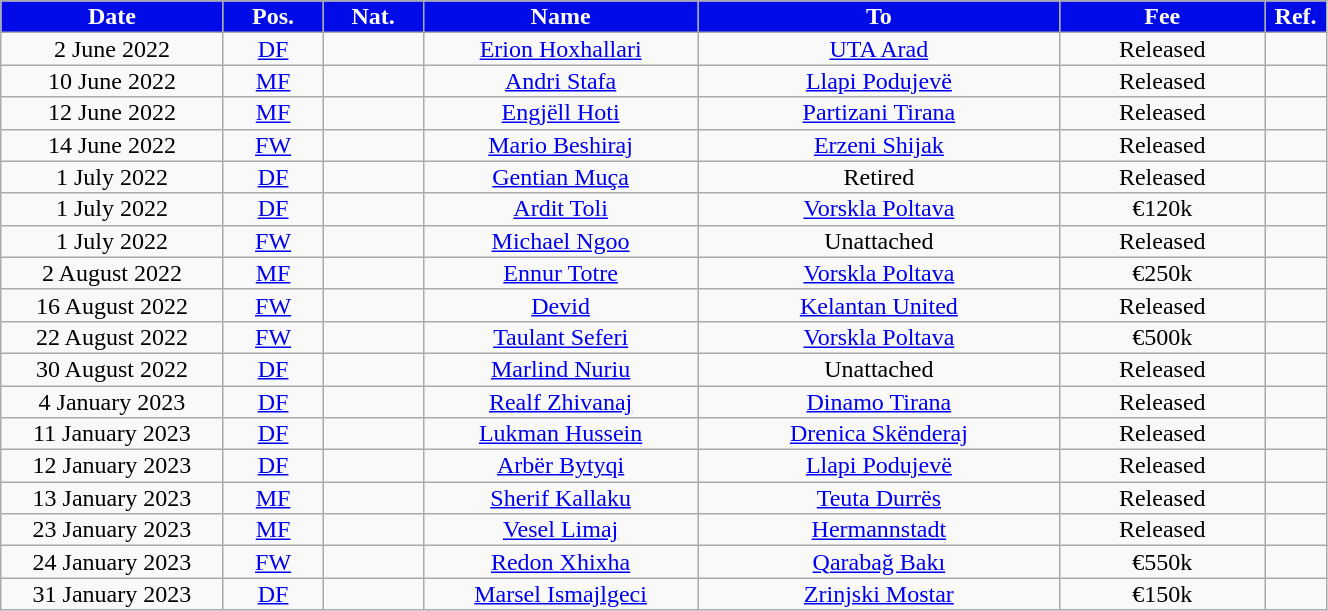<table class="wikitable sortable alternance" style="font-size:100%; text-align:center; line-height:14px; width:70%;">
<tr>
<th style="background:#000be8;color:#FFFFFF; width:120px;">Date</th>
<th style="background:#000be8;color:#FFFFFF; width:50px;">Pos.</th>
<th style="background:#000be8;color:#FFFFFF; width:50px;">Nat.</th>
<th style="background:#000be8;color:#FFFFFF; width:150px;">Name</th>
<th style="background:#000be8;color:#FFFFFF; width:200px;">To</th>
<th style="background:#000be8;color:#FFFFFF; width:110px;">Fee</th>
<th style="background:#000be8;color:#FFFFFF; width:25px;">Ref.</th>
</tr>
<tr>
<td>2 June 2022</td>
<td><a href='#'>DF</a></td>
<td></td>
<td><a href='#'>Erion Hoxhallari</a></td>
<td> <a href='#'>UTA Arad</a></td>
<td>Released</td>
<td></td>
</tr>
<tr>
<td>10 June 2022</td>
<td><a href='#'>MF</a></td>
<td></td>
<td><a href='#'>Andri Stafa</a></td>
<td> <a href='#'>Llapi Podujevë</a></td>
<td>Released</td>
<td></td>
</tr>
<tr>
<td>12 June 2022</td>
<td><a href='#'>MF</a></td>
<td></td>
<td><a href='#'>Engjëll Hoti</a></td>
<td><a href='#'>Partizani Tirana</a></td>
<td>Released</td>
<td></td>
</tr>
<tr>
<td>14 June 2022</td>
<td><a href='#'>FW</a></td>
<td></td>
<td><a href='#'>Mario Beshiraj</a></td>
<td><a href='#'>Erzeni Shijak</a></td>
<td>Released</td>
<td></td>
</tr>
<tr>
<td>1 July 2022</td>
<td><a href='#'>DF</a></td>
<td></td>
<td><a href='#'>Gentian Muça</a></td>
<td>Retired</td>
<td>Released</td>
<td></td>
</tr>
<tr>
<td>1 July 2022</td>
<td><a href='#'>DF</a></td>
<td></td>
<td><a href='#'>Ardit Toli</a></td>
<td> <a href='#'>Vorskla Poltava</a></td>
<td>€120k</td>
<td></td>
</tr>
<tr>
<td>1 July 2022</td>
<td><a href='#'>FW</a></td>
<td></td>
<td><a href='#'>Michael Ngoo</a></td>
<td>Unattached</td>
<td>Released</td>
<td></td>
</tr>
<tr>
<td>2 August 2022</td>
<td><a href='#'>MF</a></td>
<td></td>
<td><a href='#'>Ennur Totre</a></td>
<td> <a href='#'>Vorskla Poltava</a></td>
<td>€250k</td>
<td></td>
</tr>
<tr>
<td>16 August 2022</td>
<td><a href='#'>FW</a></td>
<td></td>
<td><a href='#'>Devid</a></td>
<td> <a href='#'>Kelantan United</a></td>
<td>Released</td>
<td></td>
</tr>
<tr>
<td>22 August 2022</td>
<td><a href='#'>FW</a></td>
<td></td>
<td><a href='#'>Taulant Seferi</a></td>
<td> <a href='#'>Vorskla Poltava</a></td>
<td>€500k</td>
<td></td>
</tr>
<tr>
<td>30 August 2022</td>
<td><a href='#'>DF</a></td>
<td></td>
<td><a href='#'>Marlind Nuriu</a></td>
<td>Unattached</td>
<td>Released</td>
<td></td>
</tr>
<tr>
<td>4 January 2023</td>
<td><a href='#'>DF</a></td>
<td></td>
<td><a href='#'>Realf Zhivanaj</a></td>
<td><a href='#'>Dinamo Tirana</a></td>
<td>Released</td>
<td></td>
</tr>
<tr>
<td>11 January 2023</td>
<td><a href='#'>DF</a></td>
<td></td>
<td><a href='#'>Lukman Hussein</a></td>
<td> <a href='#'>Drenica Skënderaj</a></td>
<td>Released</td>
<td></td>
</tr>
<tr>
<td>12 January 2023</td>
<td><a href='#'>DF</a></td>
<td></td>
<td><a href='#'>Arbër Bytyqi</a></td>
<td> <a href='#'>Llapi Podujevë</a></td>
<td>Released</td>
<td></td>
</tr>
<tr>
<td>13 January 2023</td>
<td><a href='#'>MF</a></td>
<td></td>
<td><a href='#'>Sherif Kallaku</a></td>
<td><a href='#'>Teuta Durrës</a></td>
<td>Released</td>
<td></td>
</tr>
<tr>
<td>23 January 2023</td>
<td><a href='#'>MF</a></td>
<td></td>
<td><a href='#'>Vesel Limaj</a></td>
<td> <a href='#'>Hermannstadt</a></td>
<td>Released</td>
<td></td>
</tr>
<tr>
<td>24 January 2023</td>
<td><a href='#'>FW</a></td>
<td></td>
<td><a href='#'>Redon Xhixha</a></td>
<td> <a href='#'>Qarabağ Bakı</a></td>
<td>€550k</td>
<td></td>
</tr>
<tr>
<td>31 January 2023</td>
<td><a href='#'>DF</a></td>
<td></td>
<td><a href='#'>Marsel Ismajlgeci</a></td>
<td> <a href='#'>Zrinjski Mostar</a></td>
<td>€150k</td>
<td></td>
</tr>
</table>
